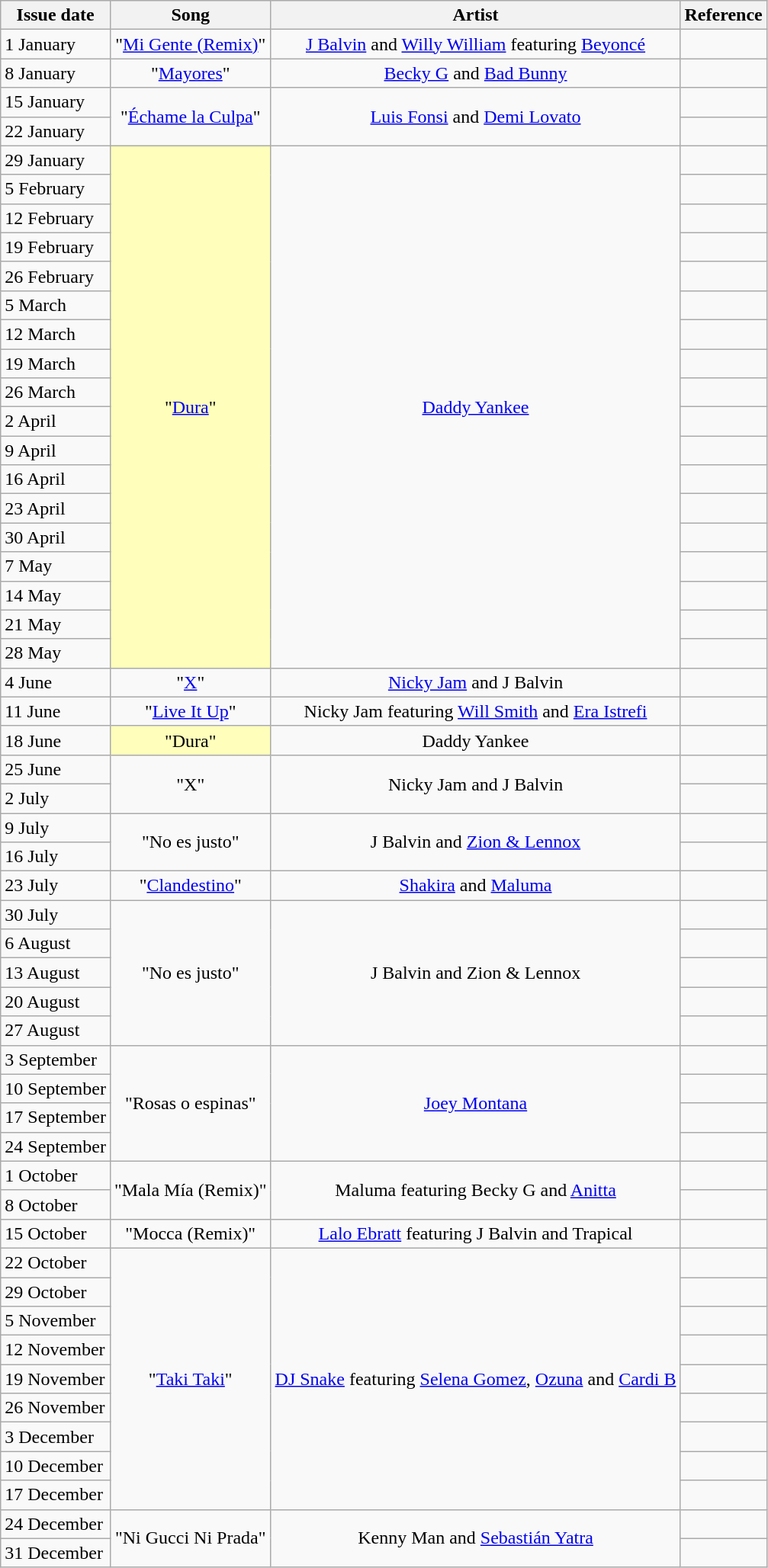<table class="wikitable">
<tr>
<th>Issue date</th>
<th>Song</th>
<th>Artist</th>
<th>Reference</th>
</tr>
<tr>
<td>1 January</td>
<td align="center">"<a href='#'>Mi Gente (Remix)</a>"</td>
<td align="center"><a href='#'>J Balvin</a> and <a href='#'>Willy William</a> featuring <a href='#'>Beyoncé</a></td>
<td align="center"></td>
</tr>
<tr>
<td>8 January</td>
<td align="center">"<a href='#'>Mayores</a>"</td>
<td align="center"><a href='#'>Becky G</a> and <a href='#'>Bad Bunny</a></td>
<td align="center"></td>
</tr>
<tr>
<td>15 January</td>
<td align="center" rowspan="2">"<a href='#'>Échame la Culpa</a>"</td>
<td align="center" rowspan="2"><a href='#'>Luis Fonsi</a> and <a href='#'>Demi Lovato</a></td>
<td align="center"></td>
</tr>
<tr>
<td>22 January</td>
<td align="center"></td>
</tr>
<tr>
<td>29 January</td>
<td align="center" bgcolor=FFFFBB rowspan="18">"<a href='#'>Dura</a>" </td>
<td align="center" rowspan="18"><a href='#'>Daddy Yankee</a></td>
<td align="center"></td>
</tr>
<tr>
<td>5 February</td>
<td align="center"></td>
</tr>
<tr>
<td>12 February</td>
<td align="center"></td>
</tr>
<tr>
<td>19 February</td>
<td align="center"></td>
</tr>
<tr>
<td>26 February</td>
<td align="center"></td>
</tr>
<tr>
<td>5 March</td>
<td align="center"></td>
</tr>
<tr>
<td>12 March</td>
<td align="center"></td>
</tr>
<tr>
<td>19 March</td>
<td align="center"></td>
</tr>
<tr>
<td>26 March</td>
<td align="center"></td>
</tr>
<tr>
<td>2 April</td>
<td align="center"></td>
</tr>
<tr>
<td>9 April</td>
<td align="center"></td>
</tr>
<tr>
<td>16 April</td>
<td align="center"></td>
</tr>
<tr>
<td>23 April</td>
<td align="center"></td>
</tr>
<tr>
<td>30 April</td>
<td align="center"></td>
</tr>
<tr>
<td>7 May</td>
<td align="center"></td>
</tr>
<tr>
<td>14 May</td>
<td align="center"></td>
</tr>
<tr>
<td>21 May</td>
<td align="center"></td>
</tr>
<tr>
<td>28 May</td>
<td align="center"></td>
</tr>
<tr>
<td>4 June</td>
<td align="center">"<a href='#'>X</a>"</td>
<td align="center"><a href='#'>Nicky Jam</a> and J Balvin</td>
<td align="center"></td>
</tr>
<tr>
<td>11 June</td>
<td align="center">"<a href='#'>Live It Up</a>"</td>
<td align="center">Nicky Jam featuring <a href='#'>Will Smith</a> and <a href='#'>Era Istrefi</a></td>
<td align="center"></td>
</tr>
<tr>
<td>18 June</td>
<td align="center" bgcolor=FFFFBB>"Dura" </td>
<td align="center">Daddy Yankee</td>
<td align="center"></td>
</tr>
<tr>
<td>25 June</td>
<td align="center" rowspan="2">"X"</td>
<td align="center" rowspan="2">Nicky Jam and J Balvin</td>
<td align="center"></td>
</tr>
<tr>
<td>2 July</td>
<td align="center"></td>
</tr>
<tr>
<td>9 July</td>
<td align="center" rowspan="2">"No es justo"</td>
<td align="center" rowspan="2">J Balvin and <a href='#'>Zion & Lennox</a></td>
<td align="center"></td>
</tr>
<tr>
<td>16 July</td>
<td align="center"></td>
</tr>
<tr>
<td>23 July</td>
<td align="center">"<a href='#'>Clandestino</a>"</td>
<td align="center"><a href='#'>Shakira</a> and <a href='#'>Maluma</a></td>
<td align="center"></td>
</tr>
<tr>
<td>30 July</td>
<td align="center" rowspan="5">"No es justo"</td>
<td align="center" rowspan="5">J Balvin and Zion & Lennox</td>
<td align="center"></td>
</tr>
<tr>
<td>6 August</td>
<td align="center"></td>
</tr>
<tr>
<td>13 August</td>
<td align="center"></td>
</tr>
<tr>
<td>20 August</td>
<td align="center"></td>
</tr>
<tr>
<td>27 August</td>
<td align="center"></td>
</tr>
<tr>
<td>3 September</td>
<td align="center" rowspan="4">"Rosas o espinas"</td>
<td align="center" rowspan="4"><a href='#'>Joey Montana</a></td>
<td align="center"></td>
</tr>
<tr>
<td>10 September</td>
<td align="center"></td>
</tr>
<tr>
<td>17 September</td>
<td align="center"></td>
</tr>
<tr>
<td>24 September</td>
<td align="center"></td>
</tr>
<tr>
<td>1 October</td>
<td align="center" rowspan="2">"Mala Mía (Remix)"</td>
<td align="center" rowspan="2">Maluma featuring Becky G and <a href='#'>Anitta</a></td>
<td align="center"></td>
</tr>
<tr>
<td>8 October</td>
<td align="center"></td>
</tr>
<tr>
<td>15 October</td>
<td align="center">"Mocca (Remix)"</td>
<td align="center"><a href='#'>Lalo Ebratt</a> featuring J Balvin and Trapical</td>
<td align="center"></td>
</tr>
<tr>
<td>22 October</td>
<td align="center" rowspan="9">"<a href='#'>Taki Taki</a>"</td>
<td align="center" rowspan="9"><a href='#'>DJ Snake</a> featuring <a href='#'>Selena Gomez</a>, <a href='#'>Ozuna</a> and <a href='#'>Cardi B</a></td>
<td align="center"></td>
</tr>
<tr>
<td>29 October</td>
<td align="center"></td>
</tr>
<tr>
<td>5 November</td>
<td align="center"></td>
</tr>
<tr>
<td>12 November</td>
<td align="center"></td>
</tr>
<tr>
<td>19 November</td>
<td align="center"></td>
</tr>
<tr>
<td>26 November</td>
<td align="center"></td>
</tr>
<tr>
<td>3 December</td>
<td align="center"></td>
</tr>
<tr>
<td>10 December</td>
<td align="center"></td>
</tr>
<tr>
<td>17 December</td>
<td align="center"></td>
</tr>
<tr>
<td>24 December</td>
<td align="center" rowspan="2">"Ni Gucci Ni Prada"</td>
<td align="center" rowspan="2">Kenny Man and <a href='#'>Sebastián Yatra</a></td>
<td align="center"></td>
</tr>
<tr>
<td>31 December</td>
<td align="center"></td>
</tr>
</table>
